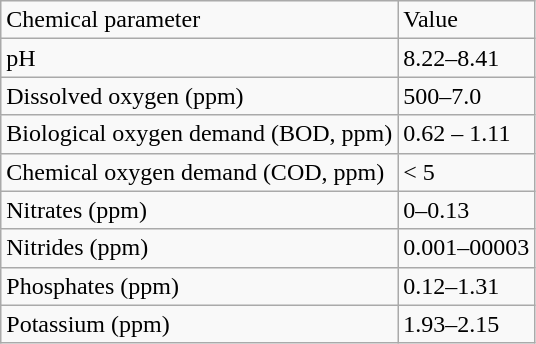<table class="wikitable">
<tr>
<td>Chemical parameter</td>
<td>Value</td>
</tr>
<tr>
<td>pH</td>
<td>8.22–8.41</td>
</tr>
<tr>
<td>Dissolved oxygen (ppm)</td>
<td>500–7.0</td>
</tr>
<tr>
<td>Biological oxygen demand (BOD, ppm)</td>
<td>0.62 – 1.11</td>
</tr>
<tr>
<td>Chemical oxygen demand (COD, ppm)</td>
<td>< 5</td>
</tr>
<tr>
<td>Nitrates (ppm)</td>
<td>0–0.13</td>
</tr>
<tr>
<td>Nitrides (ppm)</td>
<td>0.001–00003</td>
</tr>
<tr>
<td>Phosphates (ppm)</td>
<td>0.12–1.31</td>
</tr>
<tr>
<td>Potassium (ppm)</td>
<td>1.93–2.15</td>
</tr>
</table>
